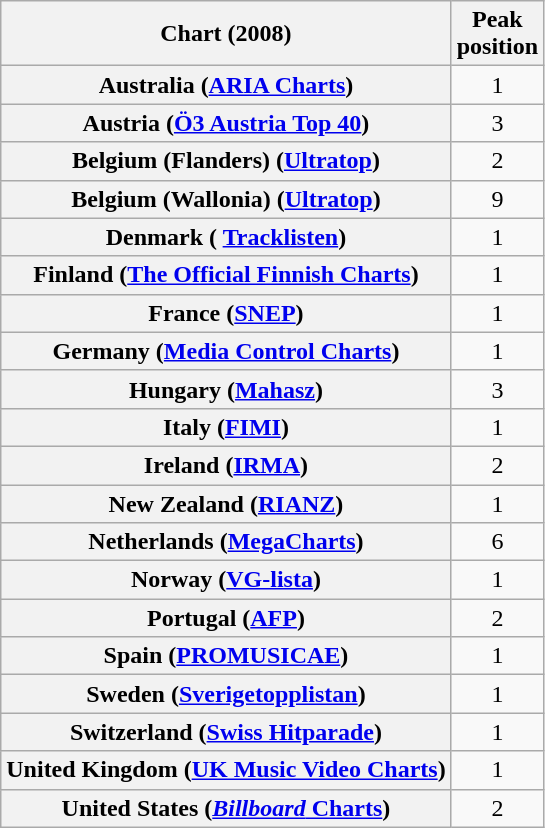<table class="wikitable sortable plainrowheaders">
<tr>
<th>Chart (2008)</th>
<th>Peak<br>position</th>
</tr>
<tr>
<th scope="row">Australia (<a href='#'>ARIA Charts</a>)</th>
<td align="center">1</td>
</tr>
<tr>
<th scope="row">Austria (<a href='#'>Ö3 Austria Top 40</a>)</th>
<td align="center">3</td>
</tr>
<tr>
<th scope="row">Belgium (Flanders) (<a href='#'>Ultratop</a>)</th>
<td align="center">2</td>
</tr>
<tr>
<th scope="row">Belgium (Wallonia) (<a href='#'>Ultratop</a>)</th>
<td align="center">9</td>
</tr>
<tr>
<th scope="row">Denmark ( <a href='#'>Tracklisten</a>)</th>
<td align="center">1</td>
</tr>
<tr>
<th scope="row">Finland (<a href='#'>The Official Finnish Charts</a>)</th>
<td align="center">1</td>
</tr>
<tr>
<th scope="row">France (<a href='#'>SNEP</a>)</th>
<td align="center">1</td>
</tr>
<tr>
<th scope="row">Germany (<a href='#'>Media Control Charts</a>)</th>
<td align="center">1</td>
</tr>
<tr>
<th scope="row">Hungary (<a href='#'>Mahasz</a>)</th>
<td align="center">3</td>
</tr>
<tr>
<th scope="row">Italy (<a href='#'>FIMI</a>)</th>
<td align="center">1</td>
</tr>
<tr>
<th scope="row">Ireland (<a href='#'>IRMA</a>)</th>
<td align="center">2</td>
</tr>
<tr>
<th scope="row">New Zealand (<a href='#'>RIANZ</a>)</th>
<td align="center">1</td>
</tr>
<tr>
<th scope="row">Netherlands (<a href='#'>MegaCharts</a>)</th>
<td align="center">6</td>
</tr>
<tr>
<th scope="row">Norway (<a href='#'>VG-lista</a>)</th>
<td align="center">1</td>
</tr>
<tr>
<th scope="row">Portugal (<a href='#'>AFP</a>)</th>
<td align="center">2</td>
</tr>
<tr>
<th scope="row">Spain (<a href='#'>PROMUSICAE</a>)</th>
<td align="center">1</td>
</tr>
<tr>
<th scope="row">Sweden (<a href='#'>Sverigetopplistan</a>)</th>
<td align="center">1</td>
</tr>
<tr>
<th scope="row">Switzerland (<a href='#'>Swiss Hitparade</a>)</th>
<td align="center">1</td>
</tr>
<tr>
<th scope="row">United Kingdom (<a href='#'>UK Music Video Charts</a>)</th>
<td align="center">1</td>
</tr>
<tr>
<th scope="row">United States (<a href='#'><em>Billboard</em> Charts</a>)</th>
<td align="center">2</td>
</tr>
</table>
